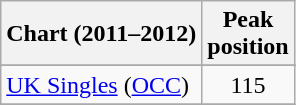<table class="wikitable sortable">
<tr>
<th>Chart (2011–2012)</th>
<th>Peak<br>position</th>
</tr>
<tr>
</tr>
<tr>
</tr>
<tr>
</tr>
<tr>
<td><a href='#'>UK Singles</a> (<a href='#'>OCC</a>)</td>
<td align="center">115</td>
</tr>
<tr>
</tr>
</table>
